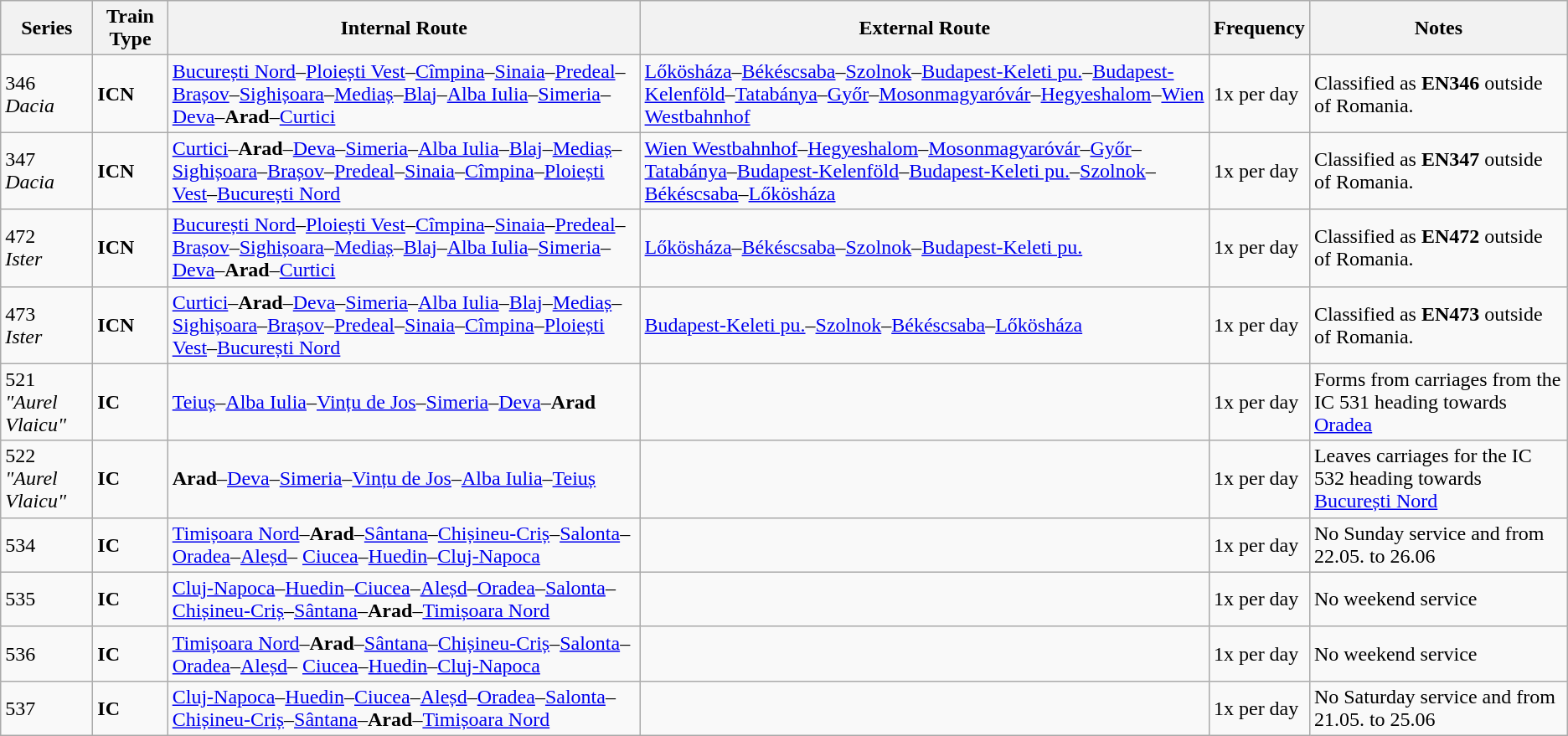<table class="wikitable vatop">
<tr>
<th>Series</th>
<th>Train Type</th>
<th>Internal Route</th>
<th>External Route</th>
<th>Frequency</th>
<th>Notes</th>
</tr>
<tr>
<td>346 <br><em>Dacia</em></td>
<td><strong>ICN</strong></td>
<td><a href='#'>București Nord</a>–<a href='#'>Ploiești Vest</a>–<a href='#'>Cîmpina</a>–<a href='#'>Sinaia</a>–<a href='#'>Predeal</a>–<a href='#'>Brașov</a>–<a href='#'>Sighișoara</a>–<a href='#'>Mediaș</a>–<a href='#'>Blaj</a>–<a href='#'>Alba Iulia</a>–<a href='#'>Simeria</a>–<a href='#'>Deva</a>–<strong>Arad</strong>–<a href='#'>Curtici</a></td>
<td><a href='#'>Lőkösháza</a>–<a href='#'>Békéscsaba</a>–<a href='#'>Szolnok</a>–<a href='#'>Budapest-Keleti pu.</a>–<a href='#'>Budapest-Kelenföld</a>–<a href='#'>Tatabánya</a>–<a href='#'>Győr</a>–<a href='#'>Mosonmagyaróvár</a>–<a href='#'>Hegyeshalom</a>–<a href='#'>Wien Westbahnhof</a></td>
<td>1x per day</td>
<td>Classified as <strong>EN346</strong> outside of Romania.</td>
</tr>
<tr>
<td>347 <br><em>Dacia</em></td>
<td><strong>ICN</strong></td>
<td><a href='#'>Curtici</a>–<strong>Arad</strong>–<a href='#'>Deva</a>–<a href='#'>Simeria</a>–<a href='#'>Alba Iulia</a>–<a href='#'>Blaj</a>–<a href='#'>Mediaș</a>–<a href='#'>Sighișoara</a>–<a href='#'>Brașov</a>–<a href='#'>Predeal</a>–<a href='#'>Sinaia</a>–<a href='#'>Cîmpina</a>–<a href='#'>Ploiești Vest</a>–<a href='#'>București Nord</a></td>
<td><a href='#'>Wien Westbahnhof</a>–<a href='#'>Hegyeshalom</a>–<a href='#'>Mosonmagyaróvár</a>–<a href='#'>Győr</a>–<a href='#'>Tatabánya</a>–<a href='#'>Budapest-Kelenföld</a>–<a href='#'>Budapest-Keleti pu.</a>–<a href='#'>Szolnok</a>–<a href='#'>Békéscsaba</a>–<a href='#'>Lőkösháza</a></td>
<td>1x per day</td>
<td>Classified as <strong>EN347</strong> outside of Romania.</td>
</tr>
<tr>
<td>472 <br> <em>Ister</em></td>
<td><strong>ICN</strong></td>
<td><a href='#'>București Nord</a>–<a href='#'>Ploiești Vest</a>–<a href='#'>Cîmpina</a>–<a href='#'>Sinaia</a>–<a href='#'>Predeal</a>–<a href='#'>Brașov</a>–<a href='#'>Sighișoara</a>–<a href='#'>Mediaș</a>–<a href='#'>Blaj</a>–<a href='#'>Alba Iulia</a>–<a href='#'>Simeria</a>–<a href='#'>Deva</a>–<strong>Arad</strong>–<a href='#'>Curtici</a></td>
<td><a href='#'>Lőkösháza</a>–<a href='#'>Békéscsaba</a>–<a href='#'>Szolnok</a>–<a href='#'>Budapest-Keleti pu.</a></td>
<td>1x per day</td>
<td>Classified as <strong>EN472</strong> outside of Romania.</td>
</tr>
<tr>
<td>473 <br> <em>Ister</em></td>
<td><strong>ICN</strong></td>
<td><a href='#'>Curtici</a>–<strong>Arad</strong>–<a href='#'>Deva</a>–<a href='#'>Simeria</a>–<a href='#'>Alba Iulia</a>–<a href='#'>Blaj</a>–<a href='#'>Mediaș</a>–<a href='#'>Sighișoara</a>–<a href='#'>Brașov</a>–<a href='#'>Predeal</a>–<a href='#'>Sinaia</a>–<a href='#'>Cîmpina</a>–<a href='#'>Ploiești Vest</a>–<a href='#'>București Nord</a></td>
<td><a href='#'>Budapest-Keleti pu.</a>–<a href='#'>Szolnok</a>–<a href='#'>Békéscsaba</a>–<a href='#'>Lőkösháza</a></td>
<td>1x per day</td>
<td>Classified as <strong>EN473</strong> outside of Romania.</td>
</tr>
<tr>
<td>521 <br><em>"Aurel Vlaicu"</em></td>
<td><strong>IC</strong></td>
<td><a href='#'>Teiuș</a>–<a href='#'>Alba Iulia</a>–<a href='#'>Vințu de Jos</a>–<a href='#'>Simeria</a>–<a href='#'>Deva</a>–<strong>Arad</strong></td>
<td></td>
<td>1x per day</td>
<td>Forms from carriages from the IC 531 heading towards <a href='#'>Oradea</a></td>
</tr>
<tr>
<td>522 <br><em>"Aurel Vlaicu"</em></td>
<td><strong>IC</strong></td>
<td><strong>Arad</strong>–<a href='#'>Deva</a>–<a href='#'>Simeria</a>–<a href='#'>Vințu de Jos</a>–<a href='#'>Alba Iulia</a>–<a href='#'>Teiuș</a></td>
<td></td>
<td>1x per day</td>
<td>Leaves carriages for the IC 532 heading towards <a href='#'>București Nord</a></td>
</tr>
<tr>
<td>534 <br></td>
<td><strong>IC</strong></td>
<td><a href='#'>Timișoara Nord</a>–<strong>Arad</strong>–<a href='#'>Sântana</a>–<a href='#'>Chișineu-Criș</a>–<a href='#'>Salonta</a>–<a href='#'>Oradea</a>–<a href='#'>Aleșd</a>–	<a href='#'>Ciucea</a>–<a href='#'>Huedin</a>–<a href='#'>Cluj-Napoca</a></td>
<td></td>
<td>1x per day</td>
<td>No Sunday service and from 22.05. to 26.06</td>
</tr>
<tr>
<td>535 <br></td>
<td><strong>IC</strong></td>
<td><a href='#'>Cluj-Napoca</a>–<a href='#'>Huedin</a>–<a href='#'>Ciucea</a>–<a href='#'>Aleșd</a>–<a href='#'>Oradea</a>–<a href='#'>Salonta</a>–<a href='#'>Chișineu-Criș</a>–<a href='#'>Sântana</a>–<strong>Arad</strong>–<a href='#'>Timișoara Nord</a></td>
<td></td>
<td>1x per day</td>
<td>No weekend service</td>
</tr>
<tr>
<td>536 <br></td>
<td><strong>IC</strong></td>
<td><a href='#'>Timișoara Nord</a>–<strong>Arad</strong>–<a href='#'>Sântana</a>–<a href='#'>Chișineu-Criș</a>–<a href='#'>Salonta</a>–<a href='#'>Oradea</a>–<a href='#'>Aleșd</a>–	<a href='#'>Ciucea</a>–<a href='#'>Huedin</a>–<a href='#'>Cluj-Napoca</a></td>
<td></td>
<td>1x per day</td>
<td>No weekend service</td>
</tr>
<tr>
<td>537 <br></td>
<td><strong>IC</strong></td>
<td><a href='#'>Cluj-Napoca</a>–<a href='#'>Huedin</a>–<a href='#'>Ciucea</a>–<a href='#'>Aleșd</a>–<a href='#'>Oradea</a>–<a href='#'>Salonta</a>–<a href='#'>Chișineu-Criș</a>–<a href='#'>Sântana</a>–<strong>Arad</strong>–<a href='#'>Timișoara Nord</a></td>
<td></td>
<td>1x per day</td>
<td>No Saturday service and from 21.05. to 25.06</td>
</tr>
</table>
